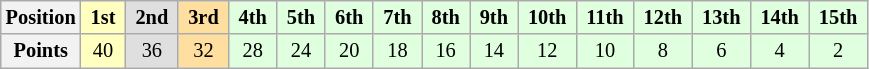<table class="wikitable" style="font-size:85%; text-align:center">
<tr>
<th>Position</th>
<td style="background:#ffffbf;"> <strong>1st</strong> </td>
<td style="background:#dfdfdf;"> <strong>2nd</strong> </td>
<td style="background:#ffdf9f;"> <strong>3rd</strong> </td>
<td style="background:#dfffdf;"> <strong>4th</strong> </td>
<td style="background:#dfffdf;"> <strong>5th</strong> </td>
<td style="background:#dfffdf;"> <strong>6th</strong> </td>
<td style="background:#dfffdf;"> <strong>7th</strong> </td>
<td style="background:#dfffdf;"> <strong>8th</strong> </td>
<td style="background:#dfffdf;"> <strong>9th</strong> </td>
<td style="background:#dfffdf;"> <strong>10th</strong> </td>
<td style="background:#dfffdf;"> <strong>11th</strong> </td>
<td style="background:#dfffdf;"> <strong>12th</strong> </td>
<td style="background:#dfffdf;"> <strong>13th</strong> </td>
<td style="background:#dfffdf;"> <strong>14th</strong> </td>
<td style="background:#dfffdf;"> <strong>15th</strong> </td>
</tr>
<tr>
<th>Points</th>
<td style="background:#ffffbf;">40</td>
<td style="background:#dfdfdf;">36</td>
<td style="background:#ffdf9f;">32</td>
<td style="background:#dfffdf;">28</td>
<td style="background:#dfffdf;">24</td>
<td style="background:#dfffdf;">20</td>
<td style="background:#dfffdf;">18</td>
<td style="background:#dfffdf;">16</td>
<td style="background:#dfffdf;">14</td>
<td style="background:#dfffdf;">12</td>
<td style="background:#dfffdf;">10</td>
<td style="background:#dfffdf;">8</td>
<td style="background:#dfffdf;">6</td>
<td style="background:#dfffdf;">4</td>
<td style="background:#dfffdf;">2</td>
</tr>
</table>
